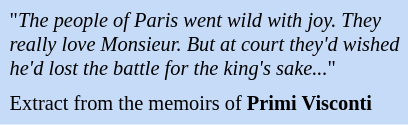<table class="toccolours" style="float: right; margin-left: 1em; margin-right: 1em; font-size: 85%; background:#c6dbf7; color:black; width:20em; max-width:40%; clear:right;" cellspacing="5">
<tr>
<td style="text-align:left;">"<em>The people of Paris went wild with joy. They really love Monsieur. But at court they'd wished he'd lost the battle for the king's sake...</em>"</td>
</tr>
<tr>
<td style="text-align:left;">Extract from the memoirs of <strong>Primi Visconti</strong></td>
</tr>
</table>
